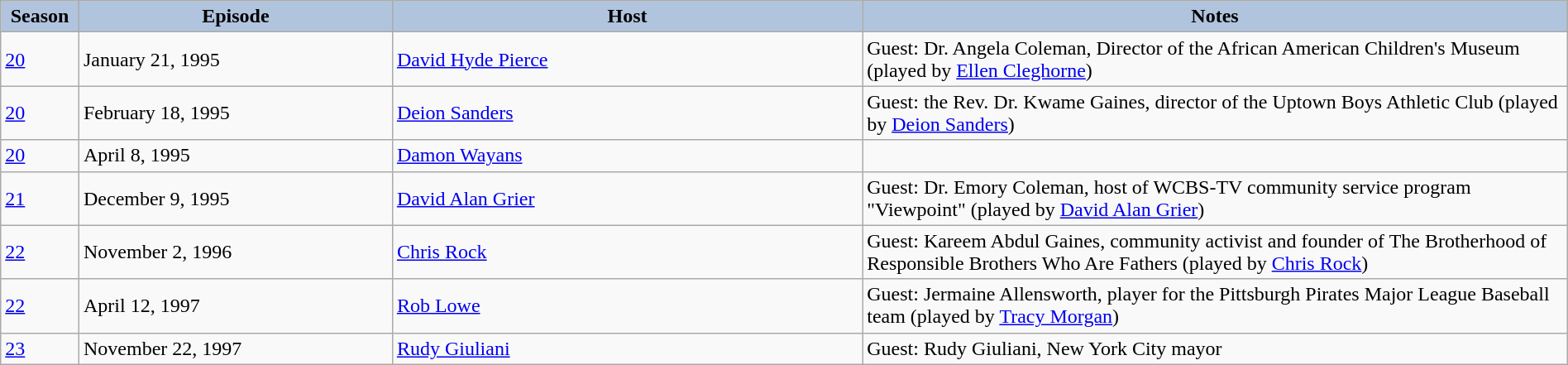<table class="wikitable" style="width:100%;">
<tr>
<th style="background:#B0C4DE;" width="5%">Season</th>
<th style="background:#B0C4DE;" width="20%">Episode</th>
<th style="background:#B0C4DE;" width="30%">Host</th>
<th style="background:#B0C4DE;" width="45%">Notes</th>
</tr>
<tr>
<td><a href='#'>20</a></td>
<td>January 21, 1995</td>
<td><a href='#'>David Hyde Pierce</a></td>
<td>Guest: Dr. Angela Coleman, Director of the African American Children's Museum (played by <a href='#'>Ellen Cleghorne</a>)</td>
</tr>
<tr>
<td><a href='#'>20</a></td>
<td>February 18, 1995</td>
<td><a href='#'>Deion Sanders</a></td>
<td>Guest: the Rev. Dr. Kwame Gaines, director of the Uptown Boys Athletic Club (played by <a href='#'>Deion Sanders</a>)</td>
</tr>
<tr>
<td><a href='#'>20</a></td>
<td>April 8, 1995</td>
<td><a href='#'>Damon Wayans</a></td>
<td></td>
</tr>
<tr>
<td><a href='#'>21</a></td>
<td>December 9, 1995</td>
<td><a href='#'>David Alan Grier</a></td>
<td>Guest: Dr. Emory Coleman, host of WCBS-TV community service program "Viewpoint" (played by <a href='#'>David Alan Grier</a>)</td>
</tr>
<tr>
<td><a href='#'>22</a></td>
<td>November 2, 1996</td>
<td><a href='#'>Chris Rock</a></td>
<td>Guest: Kareem Abdul Gaines, community activist and founder of The Brotherhood of Responsible Brothers Who Are Fathers (played by <a href='#'>Chris Rock</a>)</td>
</tr>
<tr>
<td><a href='#'>22</a></td>
<td>April 12, 1997</td>
<td><a href='#'>Rob Lowe</a></td>
<td>Guest: Jermaine Allensworth, player for the Pittsburgh Pirates Major League Baseball team (played by <a href='#'>Tracy Morgan</a>)</td>
</tr>
<tr>
<td><a href='#'>23</a></td>
<td>November 22, 1997</td>
<td><a href='#'>Rudy Giuliani</a></td>
<td>Guest: Rudy Giuliani, New York City mayor</td>
</tr>
</table>
